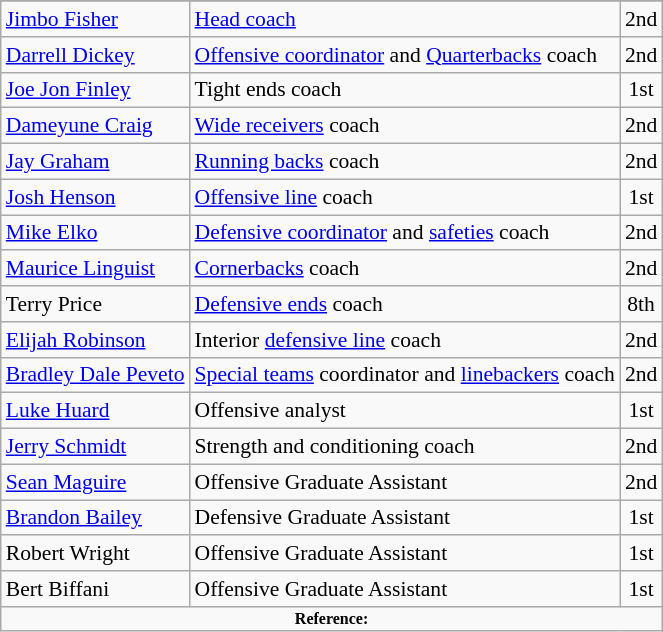<table class="wikitable" style="font-size:90%;">
<tr>
</tr>
<tr>
<td><a href='#'>Jimbo Fisher</a></td>
<td><a href='#'>Head coach</a></td>
<td align=center>2nd</td>
</tr>
<tr>
<td><a href='#'>Darrell Dickey</a></td>
<td><a href='#'>Offensive coordinator</a> and <a href='#'>Quarterbacks</a> coach</td>
<td align="center">2nd</td>
</tr>
<tr>
<td><a href='#'>Joe Jon Finley</a></td>
<td>Tight ends coach</td>
<td align="center">1st</td>
</tr>
<tr>
<td><a href='#'>Dameyune Craig</a></td>
<td><a href='#'>Wide receivers</a> coach</td>
<td align="center">2nd</td>
</tr>
<tr>
<td><a href='#'>Jay Graham</a></td>
<td><a href='#'>Running backs</a> coach</td>
<td align="center">2nd</td>
</tr>
<tr>
<td><a href='#'>Josh Henson</a></td>
<td><a href='#'>Offensive line</a> coach</td>
<td align="center">1st</td>
</tr>
<tr>
<td><a href='#'>Mike Elko</a></td>
<td><a href='#'>Defensive coordinator</a> and <a href='#'>safeties</a> coach</td>
<td align="center">2nd</td>
</tr>
<tr>
<td><a href='#'>Maurice Linguist</a></td>
<td><a href='#'>Cornerbacks</a> coach</td>
<td align="center">2nd</td>
</tr>
<tr>
<td>Terry Price</td>
<td><a href='#'>Defensive ends</a> coach</td>
<td align="center">8th</td>
</tr>
<tr>
<td><a href='#'>Elijah Robinson</a></td>
<td>Interior <a href='#'>defensive line</a> coach</td>
<td align="center">2nd</td>
</tr>
<tr>
<td><a href='#'>Bradley Dale Peveto</a></td>
<td><a href='#'>Special teams</a> coordinator and <a href='#'>linebackers</a> coach</td>
<td align="center">2nd</td>
</tr>
<tr>
<td><a href='#'>Luke Huard</a></td>
<td>Offensive analyst</td>
<td align="center">1st</td>
</tr>
<tr>
<td><a href='#'>Jerry Schmidt</a></td>
<td>Strength and conditioning coach</td>
<td align="center">2nd</td>
</tr>
<tr>
<td><a href='#'>Sean Maguire</a></td>
<td>Offensive Graduate Assistant</td>
<td align="center">2nd</td>
</tr>
<tr>
<td><a href='#'>Brandon Bailey</a></td>
<td>Defensive Graduate Assistant</td>
<td align="center">1st</td>
</tr>
<tr>
<td>Robert Wright</td>
<td>Offensive Graduate Assistant</td>
<td align="center">1st</td>
</tr>
<tr>
<td>Bert Biffani</td>
<td>Offensive Graduate Assistant</td>
<td align="center">1st</td>
</tr>
<tr>
<td colspan="4"  style="font-size:8pt; text-align:center;"><strong>Reference:</strong></td>
</tr>
</table>
